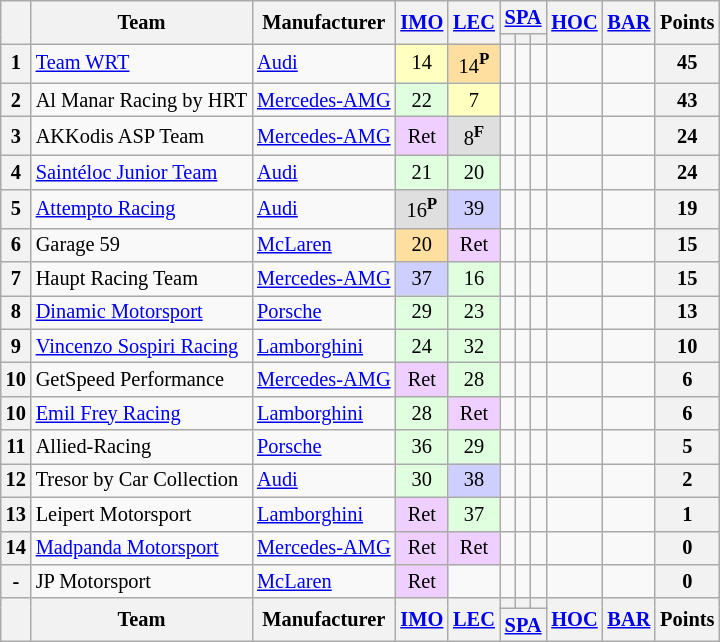<table class="wikitable" style="font-size:85%; text-align:center;">
<tr>
<th rowspan="2"></th>
<th rowspan="2">Team</th>
<th rowspan="2">Manufacturer</th>
<th rowspan="2"><a href='#'>IMO</a><br></th>
<th rowspan="2"><a href='#'>LEC</a><br></th>
<th colspan="3"><a href='#'>SPA</a><br></th>
<th rowspan="2"><a href='#'>HOC</a><br></th>
<th rowspan="2"><a href='#'>BAR</a><br></th>
<th rowspan="2">Points</th>
</tr>
<tr>
<th></th>
<th></th>
<th></th>
</tr>
<tr>
<th>1</th>
<td align="left"> <a href='#'>Team WRT</a></td>
<td align="left"> <a href='#'>Audi</a></td>
<td style="background:#ffffbf;">14</td>
<td style="background:#ffdf9f;">14<span><strong><sup>P</sup></strong></span></td>
<td></td>
<td></td>
<td></td>
<td></td>
<td></td>
<th>45</th>
</tr>
<tr>
<th>2</th>
<td align="left"> Al Manar Racing by HRT</td>
<td align="left"> <a href='#'>Mercedes-AMG</a></td>
<td style="background:#dfffdf;">22</td>
<td style="background:#ffffbf;">7</td>
<td></td>
<td></td>
<td></td>
<td></td>
<td></td>
<th>43</th>
</tr>
<tr>
<th>3</th>
<td align="left"> AKKodis ASP Team</td>
<td align="left"> <a href='#'>Mercedes-AMG</a></td>
<td style="background:#efcfff;">Ret</td>
<td style="background:#dfdfdf;">8<span><strong><sup>F</sup></strong></span></td>
<td></td>
<td></td>
<td></td>
<td></td>
<td></td>
<th>24</th>
</tr>
<tr>
<th>4</th>
<td align="left"> <a href='#'>Saintéloc Junior Team</a></td>
<td align="left"> <a href='#'>Audi</a></td>
<td style="background:#dfffdf;">21</td>
<td style="background:#dfffdf;">20</td>
<td></td>
<td></td>
<td></td>
<td></td>
<td></td>
<th>24</th>
</tr>
<tr>
<th>5</th>
<td align="left"> <a href='#'>Attempto Racing</a></td>
<td align="left"> <a href='#'>Audi</a></td>
<td style="background:#dfdfdf;">16<span><strong><sup>P</sup></strong></span></td>
<td style="background:#cfcfff;">39</td>
<td></td>
<td></td>
<td></td>
<td></td>
<td></td>
<th>19</th>
</tr>
<tr>
<th>6</th>
<td align="left"> Garage 59</td>
<td align="left"> <a href='#'>McLaren</a></td>
<td style="background:#ffdf9f;">20</td>
<td style="background:#efcfff;">Ret</td>
<td></td>
<td></td>
<td></td>
<td></td>
<td></td>
<th>15</th>
</tr>
<tr>
<th>7</th>
<td align="left"> Haupt Racing Team</td>
<td align="left"> <a href='#'>Mercedes-AMG</a></td>
<td style="background:#cfcfff;">37</td>
<td style="background:#dfffdf;">16</td>
<td></td>
<td></td>
<td></td>
<td></td>
<td></td>
<th>15</th>
</tr>
<tr>
<th>8</th>
<td align="left"> <a href='#'>Dinamic Motorsport</a></td>
<td align="left"> <a href='#'>Porsche</a></td>
<td style="background:#dfffdf;">29</td>
<td style="background:#dfffdf;">23</td>
<td></td>
<td></td>
<td></td>
<td></td>
<td></td>
<th>13</th>
</tr>
<tr>
<th>9</th>
<td align="left"> <a href='#'>Vincenzo Sospiri Racing</a></td>
<td align="left"> <a href='#'>Lamborghini</a></td>
<td style="background:#dfffdf;">24</td>
<td style="background:#dfffdf;">32</td>
<td></td>
<td></td>
<td></td>
<td></td>
<td></td>
<th>10</th>
</tr>
<tr>
<th>10</th>
<td align="left"> GetSpeed Performance</td>
<td align="left"> <a href='#'>Mercedes-AMG</a></td>
<td style="background:#efcfff;">Ret</td>
<td style="background:#dfffdf;">28</td>
<td></td>
<td></td>
<td></td>
<td></td>
<td></td>
<th>6</th>
</tr>
<tr>
<th>10</th>
<td align="left"> <a href='#'>Emil Frey Racing</a></td>
<td align="left"> <a href='#'>Lamborghini</a></td>
<td style="background:#dfffdf;">28</td>
<td style="background:#efcfff;">Ret</td>
<td></td>
<td></td>
<td></td>
<td></td>
<td></td>
<th>6</th>
</tr>
<tr>
<th>11</th>
<td align="left"> Allied-Racing</td>
<td align="left"> <a href='#'>Porsche</a></td>
<td style="background:#dfffdf;">36</td>
<td style="background:#dfffdf;">29</td>
<td></td>
<td></td>
<td></td>
<td></td>
<td></td>
<th>5</th>
</tr>
<tr>
<th>12</th>
<td align="left"> Tresor by Car Collection</td>
<td align="left"> <a href='#'>Audi</a></td>
<td style="background:#dfffdf;">30</td>
<td style="background:#cfcfff;">38</td>
<td></td>
<td></td>
<td></td>
<td></td>
<td></td>
<th>2</th>
</tr>
<tr>
<th>13</th>
<td align="left"> Leipert Motorsport</td>
<td align="left"> <a href='#'>Lamborghini</a></td>
<td style="background:#efcfff;">Ret</td>
<td style="background:#dfffdf;">37</td>
<td></td>
<td></td>
<td></td>
<td></td>
<td></td>
<th>1</th>
</tr>
<tr>
<th>14</th>
<td align="left"> <a href='#'>Madpanda Motorsport</a></td>
<td align="left"> <a href='#'>Mercedes-AMG</a></td>
<td style="background:#efcfff;">Ret</td>
<td style="background:#efcfff;">Ret</td>
<td></td>
<td></td>
<td></td>
<td></td>
<td></td>
<th>0</th>
</tr>
<tr>
<th>-</th>
<td align="left"> JP Motorsport</td>
<td align="left"> <a href='#'>McLaren</a></td>
<td style="background:#efcfff;">Ret</td>
<td></td>
<td></td>
<td></td>
<td></td>
<td></td>
<td></td>
<th>0</th>
</tr>
<tr>
<th rowspan="2"></th>
<th rowspan="2">Team</th>
<th rowspan="2">Manufacturer</th>
<th rowspan="2"><a href='#'>IMO</a><br></th>
<th rowspan="2"><a href='#'>LEC</a><br></th>
<th></th>
<th></th>
<th></th>
<th rowspan="2"><a href='#'>HOC</a><br></th>
<th rowspan="2"><a href='#'>BAR</a><br></th>
<th rowspan="2">Points</th>
</tr>
<tr>
<th colspan="3"><a href='#'>SPA</a><br></th>
</tr>
</table>
